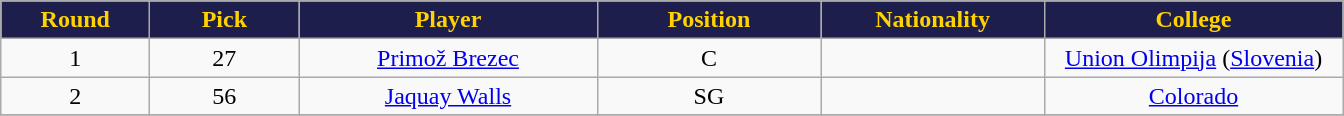<table class="wikitable sortable sortable">
<tr>
<th style="background:#1D1E4B; color:#FFD300" width="10%">Round</th>
<th style="background:#1D1E4B; color:#FFD300" width="10%">Pick</th>
<th style="background:#1D1E4B; color:#FFD300" width="20%">Player</th>
<th style="background:#1D1E4B; color:#FFD300" width="15%">Position</th>
<th style="background:#1D1E4B; color:#FFD300" width="15%">Nationality</th>
<th style="background:#1D1E4B; color:#FFD300" width="20%">College</th>
</tr>
<tr align="center" bgcolor="">
<td>1</td>
<td>27</td>
<td><a href='#'>Primož Brezec</a></td>
<td>C</td>
<td></td>
<td><a href='#'>Union Olimpija</a> (<a href='#'>Slovenia</a>)</td>
</tr>
<tr align="center" bgcolor="">
<td>2</td>
<td>56</td>
<td><a href='#'>Jaquay Walls</a></td>
<td>SG</td>
<td></td>
<td><a href='#'>Colorado</a></td>
</tr>
<tr align="center" bgcolor="">
</tr>
</table>
